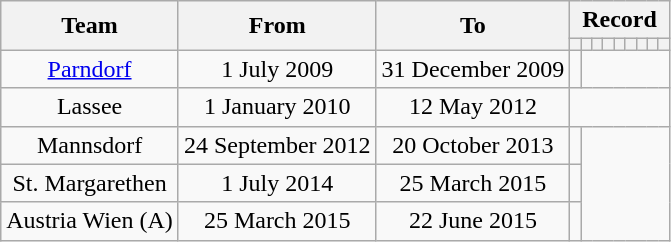<table class="wikitable" style="text-align: center">
<tr>
<th rowspan="2">Team</th>
<th rowspan="2">From</th>
<th rowspan="2">To</th>
<th colspan="9">Record</th>
</tr>
<tr>
<th></th>
<th></th>
<th></th>
<th></th>
<th></th>
<th></th>
<th></th>
<th></th>
<th></th>
</tr>
<tr>
<td><a href='#'>Parndorf</a></td>
<td>1 July 2009</td>
<td>31 December 2009<br></td>
<td></td>
</tr>
<tr>
<td>Lassee</td>
<td>1 January 2010</td>
<td>12 May 2012<br></td>
<td colspan="9"></td>
</tr>
<tr>
<td>Mannsdorf</td>
<td>24 September 2012</td>
<td>20 October 2013<br></td>
<td></td>
</tr>
<tr>
<td>St. Margarethen</td>
<td>1 July 2014</td>
<td>25 March 2015<br></td>
<td></td>
</tr>
<tr>
<td>Austria Wien (A)</td>
<td>25 March 2015</td>
<td>22 June 2015<br></td>
<td></td>
</tr>
</table>
